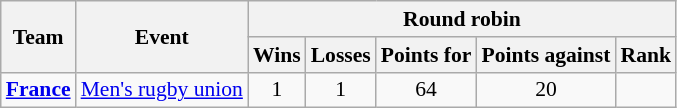<table class=wikitable style="font-size:90%">
<tr>
<th rowspan=2>Team</th>
<th rowspan=2>Event</th>
<th colspan=5>Round robin</th>
</tr>
<tr>
<th>Wins</th>
<th>Losses</th>
<th>Points for</th>
<th>Points against</th>
<th>Rank</th>
</tr>
<tr>
<td><strong><a href='#'>France</a></strong></td>
<td><a href='#'>Men's rugby union</a></td>
<td align=center>1</td>
<td align=center>1</td>
<td align=center>64</td>
<td align=center>20</td>
<td align=center></td>
</tr>
</table>
